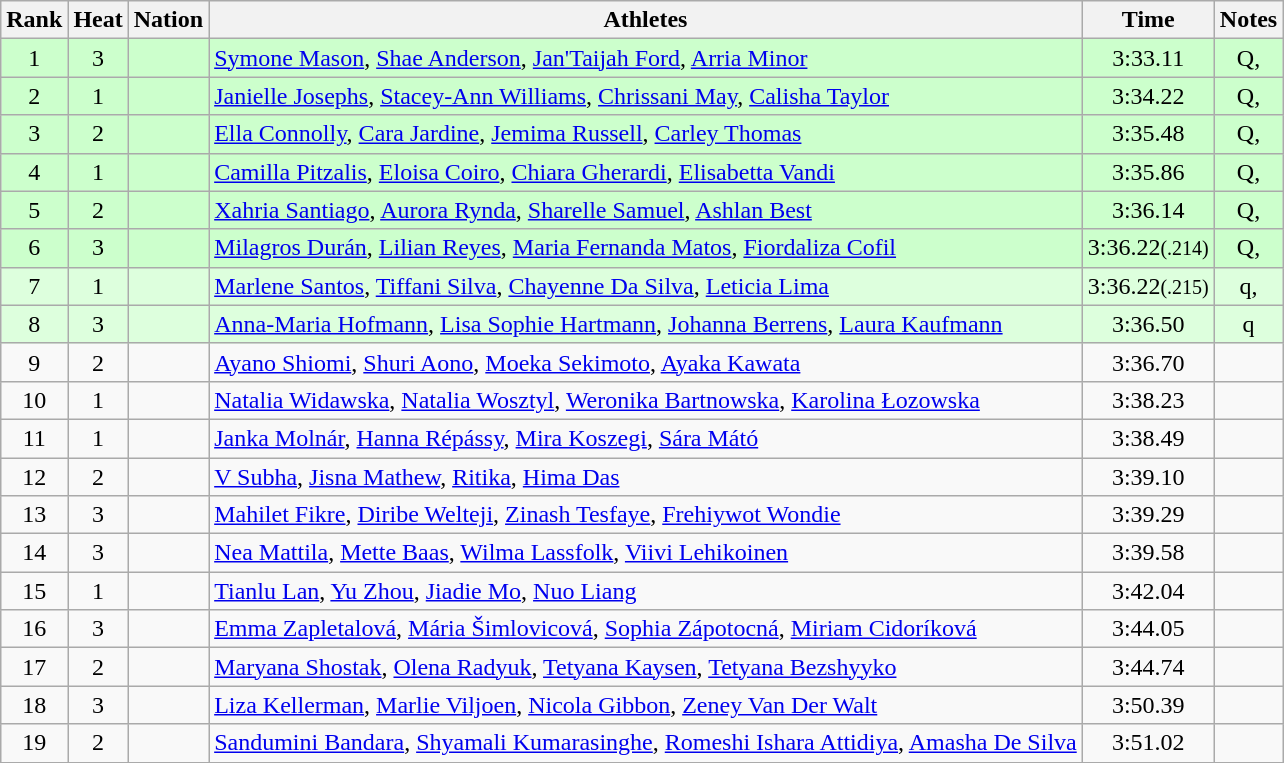<table class="wikitable sortable" style="text-align:center">
<tr>
<th>Rank</th>
<th>Heat</th>
<th>Nation</th>
<th>Athletes</th>
<th>Time</th>
<th>Notes</th>
</tr>
<tr bgcolor=ccffcc>
<td>1</td>
<td>3</td>
<td align=left></td>
<td align=left><a href='#'>Symone Mason</a>, <a href='#'>Shae Anderson</a>, <a href='#'>Jan'Taijah Ford</a>, <a href='#'>Arria Minor</a></td>
<td>3:33.11</td>
<td>Q, </td>
</tr>
<tr bgcolor=ccffcc>
<td>2</td>
<td>1</td>
<td align=left></td>
<td align=left><a href='#'>Janielle Josephs</a>, <a href='#'>Stacey-Ann Williams</a>, <a href='#'>Chrissani May</a>, <a href='#'>Calisha Taylor</a></td>
<td>3:34.22</td>
<td>Q, </td>
</tr>
<tr bgcolor=ccffcc>
<td>3</td>
<td>2</td>
<td align=left></td>
<td align=left><a href='#'>Ella Connolly</a>, <a href='#'>Cara Jardine</a>, <a href='#'>Jemima Russell</a>, <a href='#'>Carley Thomas</a></td>
<td>3:35.48</td>
<td>Q, </td>
</tr>
<tr bgcolor=ccffcc>
<td>4</td>
<td>1</td>
<td align=left></td>
<td align=left><a href='#'>Camilla Pitzalis</a>, <a href='#'>Eloisa Coiro</a>, <a href='#'>Chiara Gherardi</a>, <a href='#'>Elisabetta Vandi</a></td>
<td>3:35.86</td>
<td>Q, </td>
</tr>
<tr bgcolor=ccffcc>
<td>5</td>
<td>2</td>
<td align=left></td>
<td align=left><a href='#'>Xahria Santiago</a>, <a href='#'>Aurora Rynda</a>, <a href='#'>Sharelle Samuel</a>, <a href='#'>Ashlan Best</a></td>
<td>3:36.14</td>
<td>Q, </td>
</tr>
<tr bgcolor=ccffcc>
<td>6</td>
<td>3</td>
<td align=left></td>
<td align=left><a href='#'>Milagros Durán</a>, <a href='#'>Lilian Reyes</a>, <a href='#'>Maria Fernanda Matos</a>, <a href='#'>Fiordaliza Cofil</a></td>
<td>3:36.22<small>(.214)</small></td>
<td>Q, </td>
</tr>
<tr bgcolor=ddffdd>
<td>7</td>
<td>1</td>
<td align=left></td>
<td align=left><a href='#'>Marlene Santos</a>, <a href='#'>Tiffani Silva</a>, <a href='#'>Chayenne Da Silva</a>, <a href='#'>Leticia Lima</a></td>
<td>3:36.22<small>(.215)</small></td>
<td>q, </td>
</tr>
<tr bgcolor=ddffdd>
<td>8</td>
<td>3</td>
<td align=left></td>
<td align=left><a href='#'>Anna-Maria Hofmann</a>, <a href='#'>Lisa Sophie Hartmann</a>, <a href='#'>Johanna Berrens</a>, <a href='#'>Laura Kaufmann</a></td>
<td>3:36.50</td>
<td>q</td>
</tr>
<tr>
<td>9</td>
<td>2</td>
<td align=left></td>
<td align=left><a href='#'>Ayano Shiomi</a>, <a href='#'>Shuri Aono</a>, <a href='#'>Moeka Sekimoto</a>, <a href='#'>Ayaka Kawata</a></td>
<td>3:36.70</td>
<td></td>
</tr>
<tr>
<td>10</td>
<td>1</td>
<td align=left></td>
<td align=left><a href='#'>Natalia Widawska</a>, <a href='#'>Natalia Wosztyl</a>, <a href='#'>Weronika Bartnowska</a>, <a href='#'>Karolina Łozowska</a></td>
<td>3:38.23</td>
<td></td>
</tr>
<tr>
<td>11</td>
<td>1</td>
<td align=left></td>
<td align=left><a href='#'>Janka Molnár</a>, <a href='#'>Hanna Répássy</a>, <a href='#'>Mira Koszegi</a>, <a href='#'>Sára Mátó</a></td>
<td>3:38.49</td>
<td></td>
</tr>
<tr>
<td>12</td>
<td>2</td>
<td align=left></td>
<td align=left><a href='#'>V Subha</a>, <a href='#'>Jisna Mathew</a>, <a href='#'>Ritika</a>, <a href='#'>Hima Das</a></td>
<td>3:39.10</td>
<td></td>
</tr>
<tr>
<td>13</td>
<td>3</td>
<td align=left></td>
<td align=left><a href='#'>Mahilet Fikre</a>, <a href='#'>Diribe Welteji</a>, <a href='#'>Zinash Tesfaye</a>, <a href='#'>Frehiywot Wondie</a></td>
<td>3:39.29</td>
<td></td>
</tr>
<tr>
<td>14</td>
<td>3</td>
<td align=left></td>
<td align=left><a href='#'>Nea Mattila</a>, <a href='#'>Mette Baas</a>, <a href='#'>Wilma Lassfolk</a>, <a href='#'>Viivi Lehikoinen</a></td>
<td>3:39.58</td>
<td></td>
</tr>
<tr>
<td>15</td>
<td>1</td>
<td align=left></td>
<td align=left><a href='#'>Tianlu Lan</a>, <a href='#'>Yu Zhou</a>, <a href='#'>Jiadie Mo</a>, <a href='#'>Nuo Liang</a></td>
<td>3:42.04</td>
<td></td>
</tr>
<tr>
<td>16</td>
<td>3</td>
<td align=left></td>
<td align=left><a href='#'>Emma Zapletalová</a>, <a href='#'>Mária Šimlovicová</a>, <a href='#'>Sophia Zápotocná</a>, <a href='#'>Miriam Cidoríková</a></td>
<td>3:44.05</td>
<td></td>
</tr>
<tr>
<td>17</td>
<td>2</td>
<td align=left></td>
<td align=left><a href='#'>Maryana Shostak</a>, <a href='#'>Olena Radyuk</a>, <a href='#'>Tetyana Kaysen</a>, <a href='#'>Tetyana Bezshyyko</a></td>
<td>3:44.74</td>
<td></td>
</tr>
<tr>
<td>18</td>
<td>3</td>
<td align=left></td>
<td align=left><a href='#'>Liza Kellerman</a>, <a href='#'>Marlie Viljoen</a>, <a href='#'>Nicola Gibbon</a>, <a href='#'>Zeney Van Der Walt</a></td>
<td>3:50.39</td>
<td></td>
</tr>
<tr>
<td>19</td>
<td>2</td>
<td align=left></td>
<td align=left><a href='#'>Sandumini Bandara</a>, <a href='#'>Shyamali Kumarasinghe</a>, <a href='#'>Romeshi Ishara Attidiya</a>, <a href='#'>Amasha De Silva</a></td>
<td>3:51.02</td>
<td></td>
</tr>
</table>
